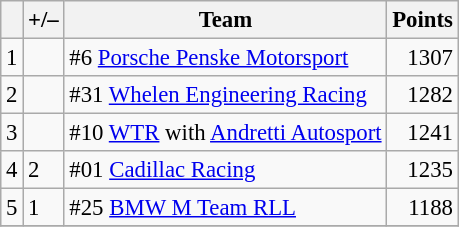<table class="wikitable" style="font-size: 95%;">
<tr>
<th scope="col"></th>
<th scope="col">+/–</th>
<th scope="col">Team</th>
<th scope="col">Points</th>
</tr>
<tr>
<td align=center>1</td>
<td align="left"></td>
<td> #6 <a href='#'>Porsche Penske Motorsport</a></td>
<td align=right>1307</td>
</tr>
<tr>
<td align=center>2</td>
<td align="left"></td>
<td> #31 <a href='#'>Whelen Engineering Racing</a></td>
<td align=right>1282</td>
</tr>
<tr>
<td align=center>3</td>
<td align="left"></td>
<td> #10 <a href='#'>WTR</a> with <a href='#'>Andretti Autosport</a></td>
<td align=right>1241</td>
</tr>
<tr>
<td align=center>4</td>
<td align="left"> 2</td>
<td> #01 <a href='#'>Cadillac Racing</a></td>
<td align=right>1235</td>
</tr>
<tr>
<td align=center>5</td>
<td align="left"> 1</td>
<td> #25 <a href='#'>BMW M Team RLL</a></td>
<td align=right>1188</td>
</tr>
<tr>
</tr>
</table>
